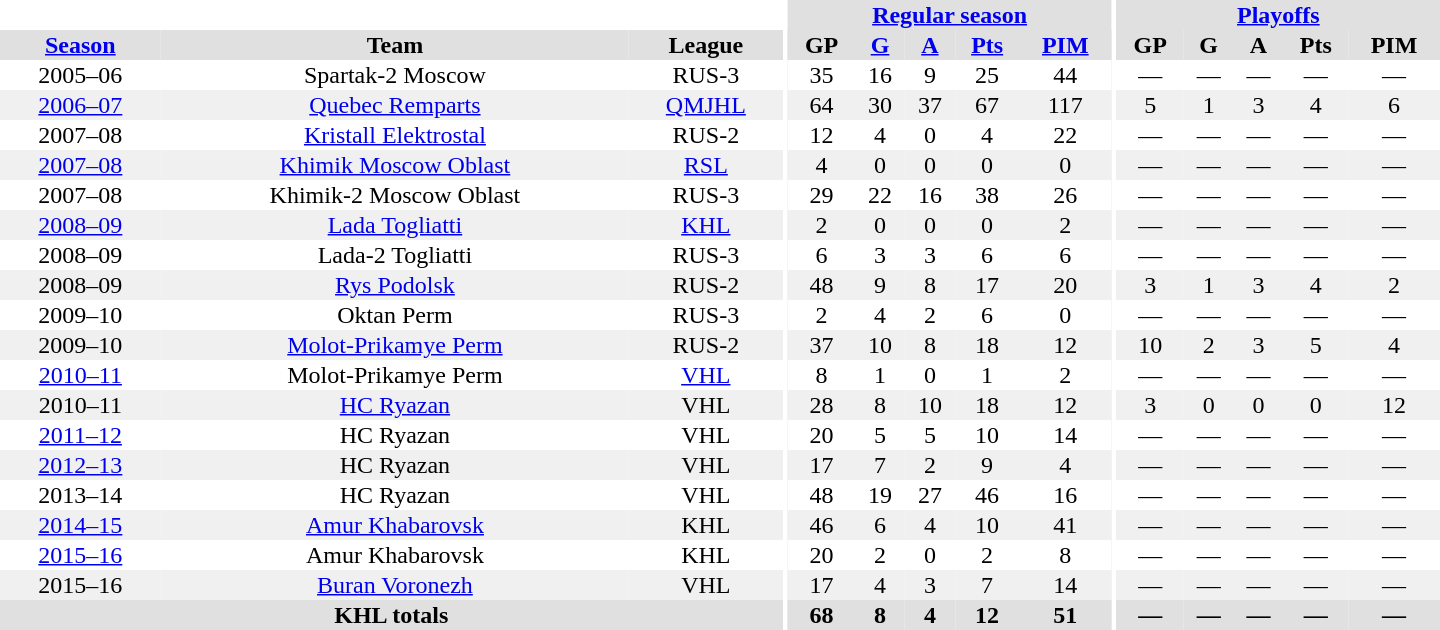<table border="0" cellpadding="1" cellspacing="0" style="text-align:center; width:60em">
<tr bgcolor="#e0e0e0">
<th colspan="3" bgcolor="#ffffff"></th>
<th rowspan="99" bgcolor="#ffffff"></th>
<th colspan="5"><a href='#'>Regular season</a></th>
<th rowspan="99" bgcolor="#ffffff"></th>
<th colspan="5"><a href='#'>Playoffs</a></th>
</tr>
<tr bgcolor="#e0e0e0">
<th><a href='#'>Season</a></th>
<th>Team</th>
<th>League</th>
<th>GP</th>
<th><a href='#'>G</a></th>
<th><a href='#'>A</a></th>
<th><a href='#'>Pts</a></th>
<th><a href='#'>PIM</a></th>
<th>GP</th>
<th>G</th>
<th>A</th>
<th>Pts</th>
<th>PIM</th>
</tr>
<tr ALIGN="center">
<td>2005–06</td>
<td>Spartak-2 Moscow</td>
<td>RUS-3</td>
<td>35</td>
<td>16</td>
<td>9</td>
<td>25</td>
<td>44</td>
<td>—</td>
<td>—</td>
<td>—</td>
<td>—</td>
<td>—</td>
</tr>
<tr ALIGN="center" bgcolor="#f0f0f0">
<td><a href='#'>2006–07</a></td>
<td><a href='#'>Quebec Remparts</a></td>
<td><a href='#'>QMJHL</a></td>
<td>64</td>
<td>30</td>
<td>37</td>
<td>67</td>
<td>117</td>
<td>5</td>
<td>1</td>
<td>3</td>
<td>4</td>
<td>6</td>
</tr>
<tr ALIGN="center">
<td>2007–08</td>
<td><a href='#'>Kristall Elektrostal</a></td>
<td>RUS-2</td>
<td>12</td>
<td>4</td>
<td>0</td>
<td>4</td>
<td>22</td>
<td>—</td>
<td>—</td>
<td>—</td>
<td>—</td>
<td>—</td>
</tr>
<tr ALIGN="center" bgcolor="#f0f0f0">
<td><a href='#'>2007–08</a></td>
<td><a href='#'>Khimik Moscow Oblast</a></td>
<td><a href='#'>RSL</a></td>
<td>4</td>
<td>0</td>
<td>0</td>
<td>0</td>
<td>0</td>
<td>—</td>
<td>—</td>
<td>—</td>
<td>—</td>
<td>—</td>
</tr>
<tr ALIGN="center">
<td>2007–08</td>
<td>Khimik-2 Moscow Oblast</td>
<td>RUS-3</td>
<td>29</td>
<td>22</td>
<td>16</td>
<td>38</td>
<td>26</td>
<td>—</td>
<td>—</td>
<td>—</td>
<td>—</td>
<td>—</td>
</tr>
<tr ALIGN="center" bgcolor="#f0f0f0">
<td><a href='#'>2008–09</a></td>
<td><a href='#'>Lada Togliatti</a></td>
<td><a href='#'>KHL</a></td>
<td>2</td>
<td>0</td>
<td>0</td>
<td>0</td>
<td>2</td>
<td>—</td>
<td>—</td>
<td>—</td>
<td>—</td>
<td>—</td>
</tr>
<tr ALIGN="center">
<td>2008–09</td>
<td>Lada-2 Togliatti</td>
<td>RUS-3</td>
<td>6</td>
<td>3</td>
<td>3</td>
<td>6</td>
<td>6</td>
<td>—</td>
<td>—</td>
<td>—</td>
<td>—</td>
<td>—</td>
</tr>
<tr ALIGN="center" bgcolor="#f0f0f0">
<td>2008–09</td>
<td><a href='#'>Rys Podolsk</a></td>
<td>RUS-2</td>
<td>48</td>
<td>9</td>
<td>8</td>
<td>17</td>
<td>20</td>
<td>3</td>
<td>1</td>
<td>3</td>
<td>4</td>
<td>2</td>
</tr>
<tr ALIGN="center">
<td>2009–10</td>
<td>Oktan Perm</td>
<td>RUS-3</td>
<td>2</td>
<td>4</td>
<td>2</td>
<td>6</td>
<td>0</td>
<td>—</td>
<td>—</td>
<td>—</td>
<td>—</td>
<td>—</td>
</tr>
<tr ALIGN="center" bgcolor="#f0f0f0">
<td>2009–10</td>
<td><a href='#'>Molot-Prikamye Perm</a></td>
<td>RUS-2</td>
<td>37</td>
<td>10</td>
<td>8</td>
<td>18</td>
<td>12</td>
<td>10</td>
<td>2</td>
<td>3</td>
<td>5</td>
<td>4</td>
</tr>
<tr ALIGN="center">
<td><a href='#'>2010–11</a></td>
<td>Molot-Prikamye Perm</td>
<td><a href='#'>VHL</a></td>
<td>8</td>
<td>1</td>
<td>0</td>
<td>1</td>
<td>2</td>
<td>—</td>
<td>—</td>
<td>—</td>
<td>—</td>
<td>—</td>
</tr>
<tr ALIGN="center" bgcolor="#f0f0f0">
<td>2010–11</td>
<td><a href='#'>HC Ryazan</a></td>
<td>VHL</td>
<td>28</td>
<td>8</td>
<td>10</td>
<td>18</td>
<td>12</td>
<td>3</td>
<td>0</td>
<td>0</td>
<td>0</td>
<td>12</td>
</tr>
<tr ALIGN="center">
<td><a href='#'>2011–12</a></td>
<td>HC Ryazan</td>
<td>VHL</td>
<td>20</td>
<td>5</td>
<td>5</td>
<td>10</td>
<td>14</td>
<td>—</td>
<td>—</td>
<td>—</td>
<td>—</td>
<td>—</td>
</tr>
<tr ALIGN="center" bgcolor="#f0f0f0">
<td><a href='#'>2012–13</a></td>
<td>HC Ryazan</td>
<td>VHL</td>
<td>17</td>
<td>7</td>
<td>2</td>
<td>9</td>
<td>4</td>
<td>—</td>
<td>—</td>
<td>—</td>
<td>—</td>
<td>—</td>
</tr>
<tr ALIGN="center">
<td>2013–14</td>
<td>HC Ryazan</td>
<td>VHL</td>
<td>48</td>
<td>19</td>
<td>27</td>
<td>46</td>
<td>16</td>
<td>—</td>
<td>—</td>
<td>—</td>
<td>—</td>
<td>—</td>
</tr>
<tr ALIGN="center" bgcolor="#f0f0f0">
<td><a href='#'>2014–15</a></td>
<td><a href='#'>Amur Khabarovsk</a></td>
<td>KHL</td>
<td>46</td>
<td>6</td>
<td>4</td>
<td>10</td>
<td>41</td>
<td>—</td>
<td>—</td>
<td>—</td>
<td>—</td>
<td>—</td>
</tr>
<tr ALIGN="center">
<td><a href='#'>2015–16</a></td>
<td>Amur Khabarovsk</td>
<td>KHL</td>
<td>20</td>
<td>2</td>
<td>0</td>
<td>2</td>
<td>8</td>
<td>—</td>
<td>—</td>
<td>—</td>
<td>—</td>
<td>—</td>
</tr>
<tr ALIGN="center" bgcolor="#f0f0f0">
<td>2015–16</td>
<td><a href='#'>Buran Voronezh</a></td>
<td>VHL</td>
<td>17</td>
<td>4</td>
<td>3</td>
<td>7</td>
<td>14</td>
<td>—</td>
<td>—</td>
<td>—</td>
<td>—</td>
<td>—</td>
</tr>
<tr bgcolor="#e0e0e0">
<th colspan="3">KHL totals</th>
<th>68</th>
<th>8</th>
<th>4</th>
<th>12</th>
<th>51</th>
<th>—</th>
<th>—</th>
<th>—</th>
<th>—</th>
<th>—</th>
</tr>
</table>
